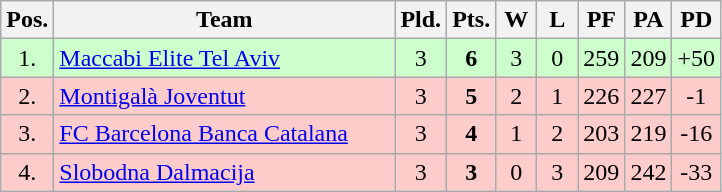<table class="wikitable" style="text-align:center">
<tr>
<th width=15>Pos.</th>
<th width=220>Team</th>
<th width=20>Pld.</th>
<th width=20>Pts.</th>
<th width=20>W</th>
<th width=20>L</th>
<th width=20>PF</th>
<th width=20>PA</th>
<th width=20>PD</th>
</tr>
<tr style="background: #ccffcc;">
<td>1.</td>
<td align=left> <a href='#'>Maccabi Elite Tel Aviv</a></td>
<td>3</td>
<td><strong>6</strong></td>
<td>3</td>
<td>0</td>
<td>259</td>
<td>209</td>
<td>+50</td>
</tr>
<tr style="background:#ffcccc;">
<td>2.</td>
<td align=left> <a href='#'>Montigalà Joventut</a></td>
<td>3</td>
<td><strong>5</strong></td>
<td>2</td>
<td>1</td>
<td>226</td>
<td>227</td>
<td>-1</td>
</tr>
<tr style="background:#ffcccc;">
<td>3.</td>
<td align=left> <a href='#'>FC Barcelona Banca Catalana</a></td>
<td>3</td>
<td><strong>4</strong></td>
<td>1</td>
<td>2</td>
<td>203</td>
<td>219</td>
<td>-16</td>
</tr>
<tr style="background:#ffcccc;">
<td>4.</td>
<td align=left> <a href='#'>Slobodna Dalmacija</a></td>
<td>3</td>
<td><strong>3</strong></td>
<td>0</td>
<td>3</td>
<td>209</td>
<td>242</td>
<td>-33</td>
</tr>
</table>
